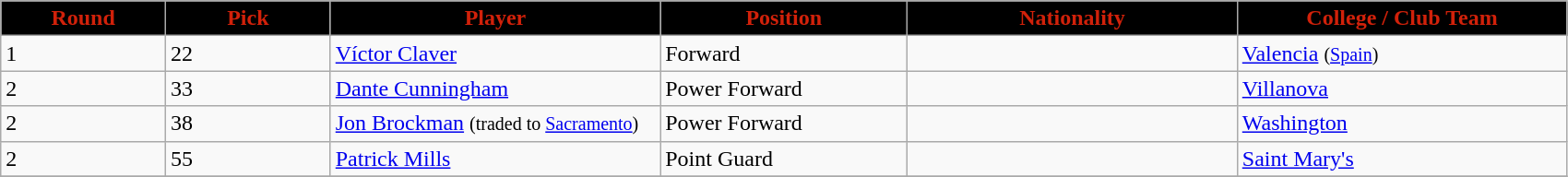<table class="wikitable sortable sortable">
<tr>
<th style="background:#000000; color:#D1210A"  width="10%">Round</th>
<th style="background:#000000; color:#D1210A"  width="10%">Pick</th>
<th style="background:#000000; color:#D1210A"  width="20%">Player</th>
<th style="background:#000000; color:#D1210A"  width="15%">Position</th>
<th style="background:#000000; color:#D1210A"  width="20%">Nationality</th>
<th style="background:#000000; color:#D1210A"  width="20%">College / Club Team</th>
</tr>
<tr>
<td>1</td>
<td>22</td>
<td><a href='#'>Víctor Claver</a></td>
<td>Forward</td>
<td></td>
<td><a href='#'>Valencia</a> <small>(<a href='#'>Spain</a>)</small></td>
</tr>
<tr>
<td>2</td>
<td>33</td>
<td><a href='#'>Dante Cunningham</a></td>
<td>Power Forward</td>
<td></td>
<td><a href='#'>Villanova</a></td>
</tr>
<tr>
<td>2</td>
<td>38</td>
<td><a href='#'>Jon Brockman</a> <small>(traded to <a href='#'>Sacramento</a>)</small></td>
<td>Power Forward</td>
<td></td>
<td><a href='#'>Washington</a></td>
</tr>
<tr>
<td>2</td>
<td>55</td>
<td><a href='#'>Patrick Mills</a></td>
<td>Point Guard</td>
<td></td>
<td><a href='#'>Saint Mary's</a></td>
</tr>
<tr>
</tr>
</table>
